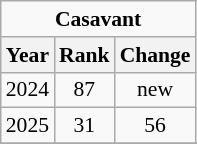<table class="wikitable" style="font-size: 90%; text-align: center;">
<tr>
<td colspan="3"><strong>Casavant</strong></td>
</tr>
<tr>
<th>Year</th>
<th>Rank</th>
<th>Change</th>
</tr>
<tr>
<td>2024</td>
<td>87</td>
<td>new</td>
</tr>
<tr>
<td>2025</td>
<td>31</td>
<td> 56</td>
</tr>
<tr>
</tr>
</table>
